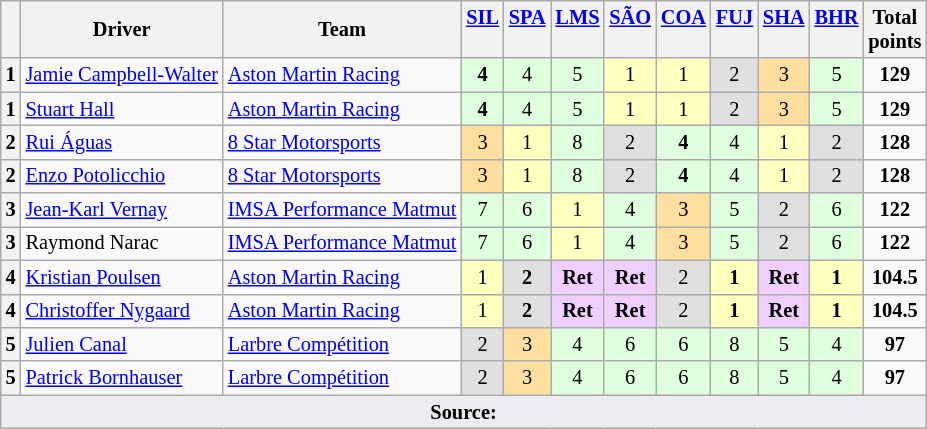<table class="wikitable" style="font-size: 85%; text-align:center;">
<tr valign="top">
<th valign=middle></th>
<th valign=middle>Driver</th>
<th valign=middle>Team</th>
<th><a href='#'>SIL</a><br></th>
<th><a href='#'>SPA</a><br></th>
<th><a href='#'>LMS</a><br></th>
<th><a href='#'>SÃO</a><br></th>
<th><a href='#'>COA</a><br></th>
<th><a href='#'>FUJ</a><br></th>
<th><a href='#'>SHA</a><br></th>
<th><a href='#'>BHR</a><br></th>
<th valign=middle>Total<br>points</th>
</tr>
<tr>
<th>1</th>
<td align=left> <a href='#'>Jamie Campbell-Walter</a></td>
<td align=left> <a href='#'>Aston Martin Racing</a></td>
<td style="background:#DFFFDF;"><strong>4</strong></td>
<td style="background:#DFFFDF;">4</td>
<td style="background:#DFFFDF;">5</td>
<td style="background:#FFFFBF;">1</td>
<td style="background:#FFFFBF;">1</td>
<td style="background:#DFDFDF;">2</td>
<td style="background:#FFDF9F;">3</td>
<td style="background:#DFFFDF;">5</td>
<td><strong>129</strong></td>
</tr>
<tr>
<th>1</th>
<td align=left> <a href='#'>Stuart Hall</a></td>
<td align=left> <a href='#'>Aston Martin Racing</a></td>
<td style="background:#DFFFDF;"><strong>4</strong></td>
<td style="background:#DFFFDF;">4</td>
<td style="background:#DFFFDF;">5</td>
<td style="background:#FFFFBF;">1</td>
<td style="background:#FFFFBF;">1</td>
<td style="background:#DFDFDF;">2</td>
<td style="background:#FFDF9F;">3</td>
<td style="background:#DFFFDF;">5</td>
<td><strong>129</strong></td>
</tr>
<tr>
<th>2</th>
<td align=left> <a href='#'>Rui Águas</a></td>
<td align=left> <a href='#'>8 Star Motorsports</a></td>
<td style="background:#FFDF9F;">3</td>
<td style="background:#FFFFBF;">1</td>
<td style="background:#DFFFDF;">8</td>
<td style="background:#DFDFDF;">2</td>
<td style="background:#DFFFDF;"><strong>4</strong></td>
<td style="background:#DFFFDF;">4</td>
<td style="background:#FFFFBF;">1</td>
<td style="background:#DFDFDF;">2</td>
<td><strong>128</strong></td>
</tr>
<tr>
<th>2</th>
<td align=left> <a href='#'>Enzo Potolicchio</a></td>
<td align=left> <a href='#'>8 Star Motorsports</a></td>
<td style="background:#FFDF9F;">3</td>
<td style="background:#FFFFBF;">1</td>
<td style="background:#DFFFDF;">8</td>
<td style="background:#DFDFDF;">2</td>
<td style="background:#DFFFDF;"><strong>4</strong></td>
<td style="background:#DFFFDF;">4</td>
<td style="background:#FFFFBF;">1</td>
<td style="background:#DFDFDF;">2</td>
<td><strong>128</strong></td>
</tr>
<tr>
<th>3</th>
<td align=left> <a href='#'>Jean-Karl Vernay</a></td>
<td align=left> <a href='#'>IMSA Performance Matmut</a></td>
<td style="background:#DFFFDF;">7</td>
<td style="background:#DFFFDF;">6</td>
<td style="background:#FFFFBF;">1</td>
<td style="background:#DFFFDF;">4</td>
<td style="background:#FFDF9F;">3</td>
<td style="background:#DFFFDF;">5</td>
<td style="background:#DFDFDF;">2</td>
<td style="background:#DFFFDF;">6</td>
<td><strong>122</strong></td>
</tr>
<tr>
<th>3</th>
<td align=left> Raymond Narac</td>
<td align=left> <a href='#'>IMSA Performance Matmut</a></td>
<td style="background:#DFFFDF;">7</td>
<td style="background:#DFFFDF;">6</td>
<td style="background:#FFFFBF;">1</td>
<td style="background:#DFFFDF;">4</td>
<td style="background:#FFDF9F;">3</td>
<td style="background:#DFFFDF;">5</td>
<td style="background:#DFDFDF;">2</td>
<td style="background:#DFFFDF;">6</td>
<td><strong>122</strong></td>
</tr>
<tr>
<th>4</th>
<td align=left> <a href='#'>Kristian Poulsen</a></td>
<td align=left> <a href='#'>Aston Martin Racing</a></td>
<td style="background:#FFFFBF;">1</td>
<td style="background:#DFDFDF;"><strong>2</strong></td>
<td style="background:#EFCFFF;"><strong>Ret</strong></td>
<td style="background:#EFCFFF;"><strong>Ret</strong></td>
<td style="background:#DFDFDF;">2</td>
<td style="background:#FFFFBF;"><strong>1</strong></td>
<td style="background:#EFCFFF;"><strong>Ret</strong></td>
<td style="background:#FFFFBF;"><strong>1</strong></td>
<td><strong>104.5</strong></td>
</tr>
<tr>
<th>4</th>
<td align=left> <a href='#'>Christoffer Nygaard</a></td>
<td align=left> <a href='#'>Aston Martin Racing</a></td>
<td style="background:#FFFFBF;">1</td>
<td style="background:#DFDFDF;"><strong>2</strong></td>
<td style="background:#EFCFFF;"><strong>Ret</strong></td>
<td style="background:#EFCFFF;"><strong>Ret</strong></td>
<td style="background:#DFDFDF;">2</td>
<td style="background:#FFFFBF;"><strong>1</strong></td>
<td style="background:#EFCFFF;"><strong>Ret</strong></td>
<td style="background:#FFFFBF;"><strong>1</strong></td>
<td><strong>104.5</strong></td>
</tr>
<tr>
<th>5</th>
<td align=left> <a href='#'>Julien Canal</a></td>
<td align=left> <a href='#'>Larbre Compétition</a></td>
<td style="background:#DFDFDF;">2</td>
<td style="background:#FFDF9F;">3</td>
<td style="background:#DFFFDF;">4</td>
<td style="background:#DFFFDF;">6</td>
<td style="background:#DFFFDF;">6</td>
<td style="background:#DFFFDF;">8</td>
<td style="background:#DFFFDF;">5</td>
<td style="background:#DFFFDF;">4</td>
<td><strong>97</strong></td>
</tr>
<tr>
<th>5</th>
<td align=left> <a href='#'>Patrick Bornhauser</a></td>
<td align=left> <a href='#'>Larbre Compétition</a></td>
<td style="background:#DFDFDF;">2</td>
<td style="background:#FFDF9F;">3</td>
<td style="background:#DFFFDF;">4</td>
<td style="background:#DFFFDF;">6</td>
<td style="background:#DFFFDF;">6</td>
<td style="background:#DFFFDF;">8</td>
<td style="background:#DFFFDF;">5</td>
<td style="background:#DFFFDF;">4</td>
<td><strong>97</strong><br></td>
</tr>
<tr class="sortbottom">
<td colspan="12" style="background-color:#EAECF0;text-align:center"><strong>Source:</strong></td>
</tr>
</table>
